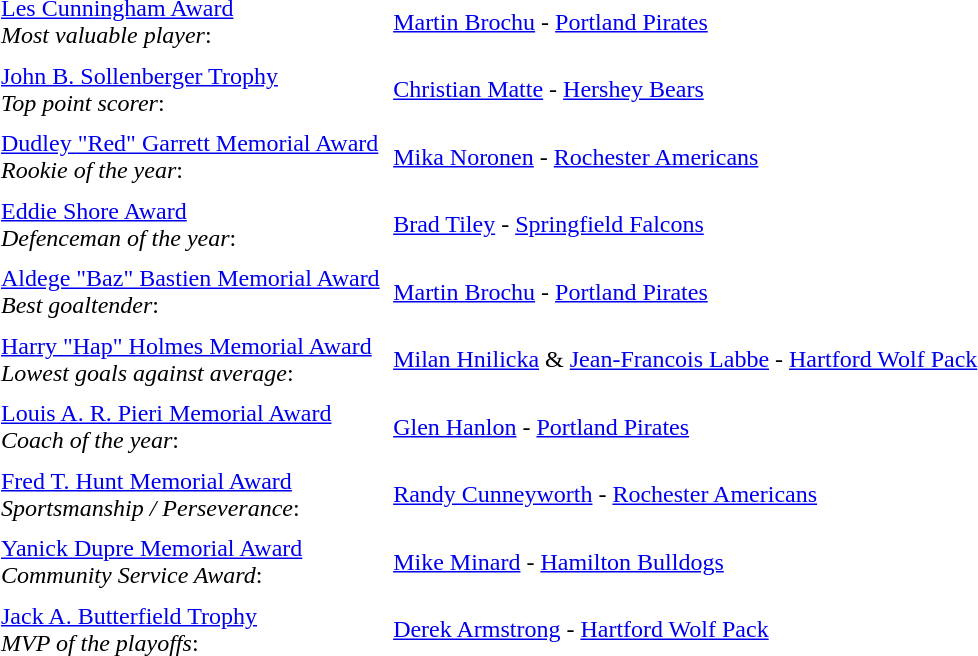<table cellpadding="3" cellspacing="3">
<tr>
<td><a href='#'>Les Cunningham Award</a><br><em>Most valuable player</em>:</td>
<td><a href='#'>Martin Brochu</a> - <a href='#'>Portland Pirates</a></td>
</tr>
<tr>
<td><a href='#'>John B. Sollenberger Trophy</a><br><em>Top point scorer</em>:</td>
<td><a href='#'>Christian Matte</a> - <a href='#'>Hershey Bears</a></td>
</tr>
<tr>
<td><a href='#'>Dudley "Red" Garrett Memorial Award</a><br><em>Rookie of the year</em>:</td>
<td><a href='#'>Mika Noronen</a> - <a href='#'>Rochester Americans</a></td>
</tr>
<tr>
<td><a href='#'>Eddie Shore Award</a><br><em>Defenceman of the year</em>:</td>
<td><a href='#'>Brad Tiley</a> - <a href='#'>Springfield Falcons</a></td>
</tr>
<tr>
<td><a href='#'>Aldege "Baz" Bastien Memorial Award</a><br><em>Best goaltender</em>:</td>
<td><a href='#'>Martin Brochu</a> - <a href='#'>Portland Pirates</a></td>
</tr>
<tr>
<td><a href='#'>Harry "Hap" Holmes Memorial Award</a><br><em>Lowest goals against average</em>:</td>
<td><a href='#'>Milan Hnilicka</a> & <a href='#'>Jean-Francois Labbe</a> - <a href='#'>Hartford Wolf Pack</a></td>
</tr>
<tr>
<td><a href='#'>Louis A. R. Pieri Memorial Award</a><br><em>Coach of the year</em>:</td>
<td><a href='#'>Glen Hanlon</a> - <a href='#'>Portland Pirates</a></td>
</tr>
<tr>
<td><a href='#'>Fred T. Hunt Memorial Award</a><br><em>Sportsmanship / Perseverance</em>:</td>
<td><a href='#'>Randy Cunneyworth</a> - <a href='#'>Rochester Americans</a></td>
</tr>
<tr>
<td><a href='#'>Yanick Dupre Memorial Award</a><br><em>Community Service Award</em>:</td>
<td><a href='#'>Mike Minard</a> - <a href='#'>Hamilton Bulldogs</a></td>
</tr>
<tr>
<td><a href='#'>Jack A. Butterfield Trophy</a><br><em>MVP of the playoffs</em>:</td>
<td><a href='#'>Derek Armstrong</a> - <a href='#'>Hartford Wolf Pack</a></td>
</tr>
</table>
